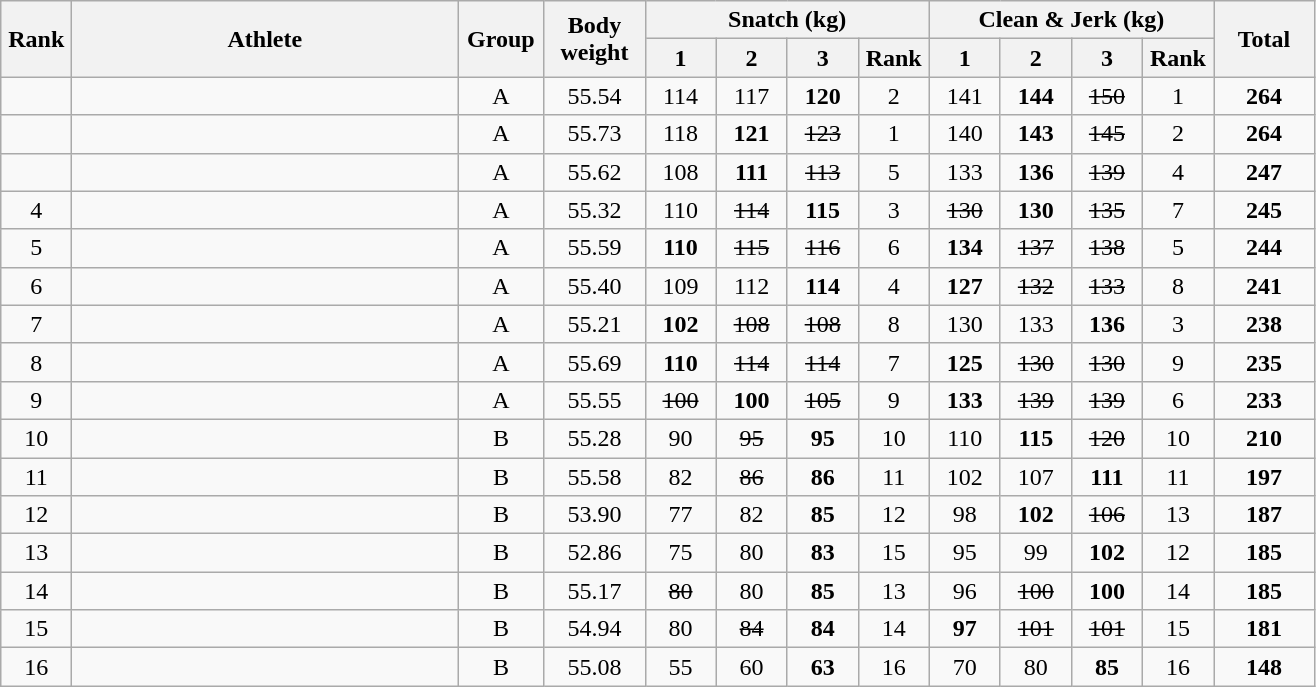<table class = "wikitable" style="text-align:center;">
<tr>
<th rowspan=2 width=40>Rank</th>
<th rowspan=2 width=250>Athlete</th>
<th rowspan=2 width=50>Group</th>
<th rowspan=2 width=60>Body weight</th>
<th colspan=4>Snatch (kg)</th>
<th colspan=4>Clean & Jerk (kg)</th>
<th rowspan=2 width=60>Total</th>
</tr>
<tr>
<th width=40>1</th>
<th width=40>2</th>
<th width=40>3</th>
<th width=40>Rank</th>
<th width=40>1</th>
<th width=40>2</th>
<th width=40>3</th>
<th width=40>Rank</th>
</tr>
<tr>
<td></td>
<td align=left></td>
<td>A</td>
<td>55.54</td>
<td>114</td>
<td>117</td>
<td><strong>120</strong></td>
<td>2</td>
<td>141</td>
<td><strong>144</strong></td>
<td><s>150</s></td>
<td>1</td>
<td><strong>264</strong></td>
</tr>
<tr>
<td></td>
<td align=left></td>
<td>A</td>
<td>55.73</td>
<td>118</td>
<td><strong>121</strong></td>
<td><s>123</s></td>
<td>1</td>
<td>140</td>
<td><strong>143</strong></td>
<td><s>145</s></td>
<td>2</td>
<td><strong>264</strong></td>
</tr>
<tr>
<td></td>
<td align=left></td>
<td>A</td>
<td>55.62</td>
<td>108</td>
<td><strong>111</strong></td>
<td><s>113</s></td>
<td>5</td>
<td>133</td>
<td><strong>136</strong></td>
<td><s>139</s></td>
<td>4</td>
<td><strong>247</strong></td>
</tr>
<tr>
<td>4</td>
<td align=left></td>
<td>A</td>
<td>55.32</td>
<td>110</td>
<td><s>114</s></td>
<td><strong>115</strong></td>
<td>3</td>
<td><s>130</s></td>
<td><strong>130</strong></td>
<td><s>135</s></td>
<td>7</td>
<td><strong>245</strong></td>
</tr>
<tr>
<td>5</td>
<td align=left></td>
<td>A</td>
<td>55.59</td>
<td><strong>110</strong></td>
<td><s>115</s></td>
<td><s>116</s></td>
<td>6</td>
<td><strong>134</strong></td>
<td><s>137</s></td>
<td><s>138</s></td>
<td>5</td>
<td><strong>244</strong></td>
</tr>
<tr>
<td>6</td>
<td align=left></td>
<td>A</td>
<td>55.40</td>
<td>109</td>
<td>112</td>
<td><strong>114</strong></td>
<td>4</td>
<td><strong>127</strong></td>
<td><s>132</s></td>
<td><s>133</s></td>
<td>8</td>
<td><strong>241</strong></td>
</tr>
<tr>
<td>7</td>
<td align=left></td>
<td>A</td>
<td>55.21</td>
<td><strong>102</strong></td>
<td><s>108</s></td>
<td><s>108</s></td>
<td>8</td>
<td>130</td>
<td>133</td>
<td><strong>136</strong></td>
<td>3</td>
<td><strong>238</strong></td>
</tr>
<tr>
<td>8</td>
<td align=left></td>
<td>A</td>
<td>55.69</td>
<td><strong>110</strong></td>
<td><s>114</s></td>
<td><s>114</s></td>
<td>7</td>
<td><strong>125</strong></td>
<td><s>130</s></td>
<td><s>130</s></td>
<td>9</td>
<td><strong>235</strong></td>
</tr>
<tr>
<td>9</td>
<td align=left></td>
<td>A</td>
<td>55.55</td>
<td><s>100</s></td>
<td><strong>100</strong></td>
<td><s>105</s></td>
<td>9</td>
<td><strong>133</strong></td>
<td><s>139</s></td>
<td><s>139</s></td>
<td>6</td>
<td><strong>233</strong></td>
</tr>
<tr>
<td>10</td>
<td align=left></td>
<td>B</td>
<td>55.28</td>
<td>90</td>
<td><s>95</s></td>
<td><strong>95</strong></td>
<td>10</td>
<td>110</td>
<td><strong>115</strong></td>
<td><s>120</s></td>
<td>10</td>
<td><strong>210</strong></td>
</tr>
<tr>
<td>11</td>
<td align=left></td>
<td>B</td>
<td>55.58</td>
<td>82</td>
<td><s>86</s></td>
<td><strong>86</strong></td>
<td>11</td>
<td>102</td>
<td>107</td>
<td><strong>111</strong></td>
<td>11</td>
<td><strong>197</strong></td>
</tr>
<tr>
<td>12</td>
<td align=left></td>
<td>B</td>
<td>53.90</td>
<td>77</td>
<td>82</td>
<td><strong>85</strong></td>
<td>12</td>
<td>98</td>
<td><strong>102</strong></td>
<td><s>106</s></td>
<td>13</td>
<td><strong>187</strong></td>
</tr>
<tr>
<td>13</td>
<td align=left></td>
<td>B</td>
<td>52.86</td>
<td>75</td>
<td>80</td>
<td><strong>83</strong></td>
<td>15</td>
<td>95</td>
<td>99</td>
<td><strong>102</strong></td>
<td>12</td>
<td><strong>185</strong></td>
</tr>
<tr>
<td>14</td>
<td align=left></td>
<td>B</td>
<td>55.17</td>
<td><s>80</s></td>
<td>80</td>
<td><strong>85</strong></td>
<td>13</td>
<td>96</td>
<td><s>100</s></td>
<td><strong>100</strong></td>
<td>14</td>
<td><strong>185</strong></td>
</tr>
<tr>
<td>15</td>
<td align=left></td>
<td>B</td>
<td>54.94</td>
<td>80</td>
<td><s>84</s></td>
<td><strong>84</strong></td>
<td>14</td>
<td><strong>97</strong></td>
<td><s>101</s></td>
<td><s>101</s></td>
<td>15</td>
<td><strong>181</strong></td>
</tr>
<tr>
<td>16</td>
<td align=left></td>
<td>B</td>
<td>55.08</td>
<td>55</td>
<td>60</td>
<td><strong>63</strong></td>
<td>16</td>
<td>70</td>
<td>80</td>
<td><strong>85</strong></td>
<td>16</td>
<td><strong>148</strong></td>
</tr>
</table>
